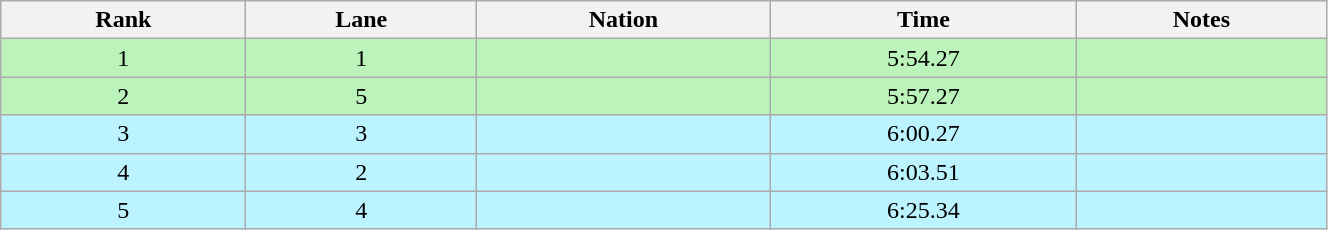<table class="wikitable sortable" style="text-align:center; width: 70%;">
<tr>
<th>Rank</th>
<th>Lane</th>
<th>Nation</th>
<th>Time</th>
<th>Notes</th>
</tr>
<tr bgcolor=bbf3bb>
<td>1</td>
<td>1</td>
<td align=left></td>
<td>5:54.27</td>
<td></td>
</tr>
<tr bgcolor=bbf3bb>
<td>2</td>
<td>5</td>
<td align=left></td>
<td>5:57.27</td>
<td></td>
</tr>
<tr bgcolor=bbf3ff>
<td>3</td>
<td>3</td>
<td align=left></td>
<td>6:00.27</td>
<td></td>
</tr>
<tr bgcolor=bbf3ff>
<td>4</td>
<td>2</td>
<td align=left></td>
<td>6:03.51</td>
<td></td>
</tr>
<tr bgcolor=bbf3ff>
<td>5</td>
<td>4</td>
<td align=left></td>
<td>6:25.34</td>
<td></td>
</tr>
</table>
